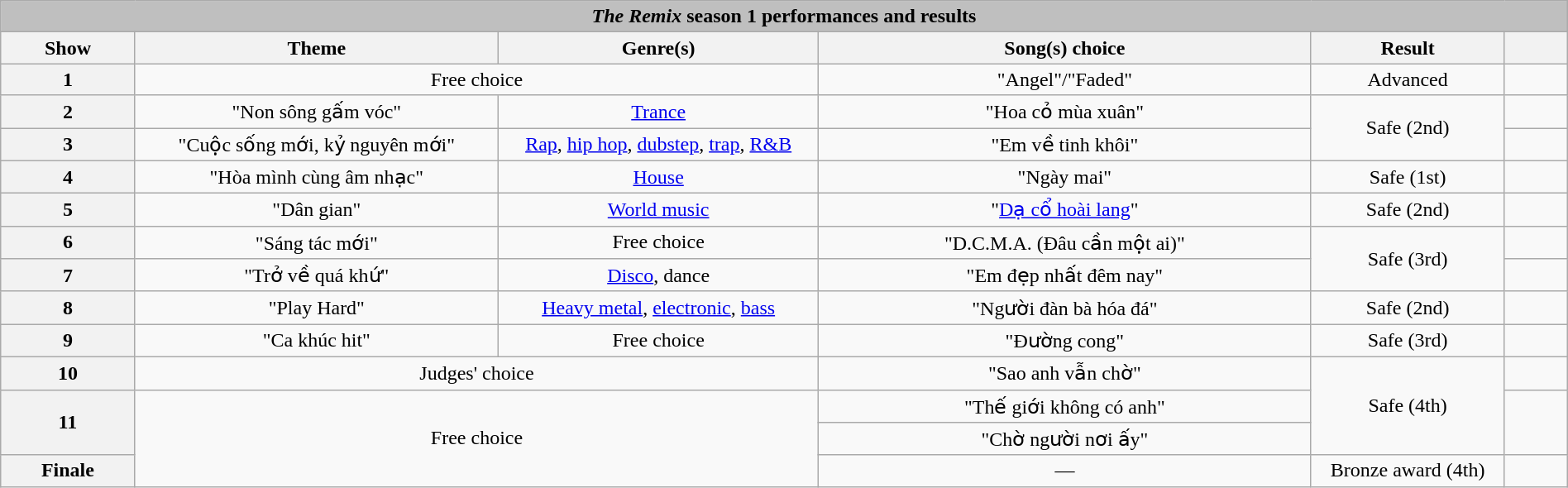<table class="wikitable collapsible collapsed" style="width:100%; margin:1em auto 1em auto; text-align:center;">
<tr>
<th colspan="6" style="background:#BFBFBF;"><em>The Remix</em> season 1 performances and results</th>
</tr>
<tr>
<th scope="col" style="width:1em;">Show</th>
<th scope="col" style="width:8em;">Theme</th>
<th scope="col" style="width:7em;">Genre(s)</th>
<th scope="col" style="width:11em;">Song(s) choice</th>
<th scope="col" style="width:1em;">Result</th>
<th scope="col" style="width:1em;"></th>
</tr>
<tr>
<th>1</th>
<td colspan="2">Free choice</td>
<td>"Angel"/"Faded"</td>
<td>Advanced</td>
<td></td>
</tr>
<tr>
<th>2</th>
<td>"Non sông gấm vóc"</td>
<td><a href='#'>Trance</a></td>
<td>"Hoa cỏ mùa xuân"</td>
<td rowspan="2">Safe (2nd)</td>
<td></td>
</tr>
<tr>
<th>3</th>
<td>"Cuộc sống mới, kỷ nguyên mới"</td>
<td><a href='#'>Rap</a>, <a href='#'>hip hop</a>, <a href='#'>dubstep</a>, <a href='#'>trap</a>, <a href='#'>R&B</a></td>
<td>"Em về tinh khôi"</td>
<td></td>
</tr>
<tr>
<th>4</th>
<td>"Hòa mình cùng âm nhạc"</td>
<td><a href='#'>House</a></td>
<td>"Ngày mai"</td>
<td>Safe (1st)</td>
<td></td>
</tr>
<tr>
<th>5</th>
<td>"Dân gian"</td>
<td><a href='#'>World music</a></td>
<td>"<a href='#'>Dạ cổ hoài lang</a>" </td>
<td>Safe (2nd)</td>
<td></td>
</tr>
<tr>
<th>6</th>
<td>"Sáng tác mới"</td>
<td>Free choice</td>
<td>"D.C.M.A. (Đâu cần một ai)"<br></td>
<td rowspan="2">Safe (3rd)</td>
<td></td>
</tr>
<tr>
<th>7</th>
<td>"Trở về quá khứ"</td>
<td><a href='#'>Disco</a>, dance</td>
<td>"Em đẹp nhất đêm nay"</td>
<td></td>
</tr>
<tr>
<th>8</th>
<td>"Play Hard"</td>
<td><a href='#'>Heavy metal</a>, <a href='#'>electronic</a>, <a href='#'>bass</a></td>
<td>"Người đàn bà hóa đá"</td>
<td>Safe (2nd)</td>
<td></td>
</tr>
<tr>
<th>9</th>
<td>"Ca khúc hit"</td>
<td>Free choice</td>
<td>"Đường cong"</td>
<td>Safe (3rd)</td>
<td></td>
</tr>
<tr>
<th>10</th>
<td colspan="2">Judges' choice</td>
<td>"Sao anh vẫn chờ"</td>
<td rowspan="3">Safe (4th)</td>
<td></td>
</tr>
<tr>
<th rowspan="2">11</th>
<td colspan="2" rowspan="3">Free choice</td>
<td>"Thế giới không có anh"</td>
<td rowspan="2"></td>
</tr>
<tr>
<td>"Chờ người nơi ấy"<br></td>
</tr>
<tr>
<th>Finale</th>
<td>—</td>
<td>Bronze award (4th)</td>
<td></td>
</tr>
</table>
